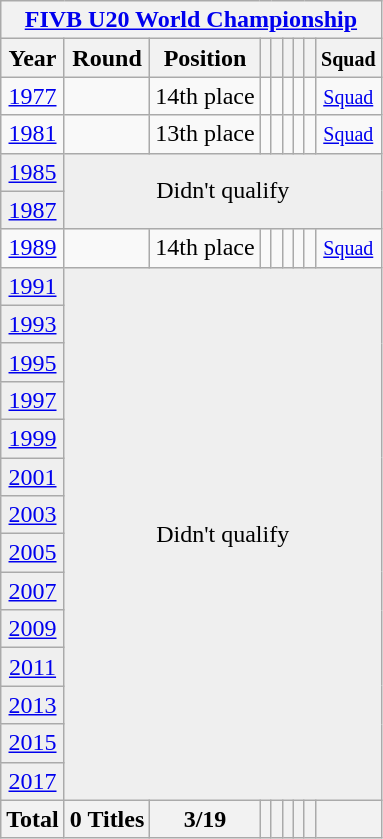<table class="wikitable" style="text-align: center;">
<tr>
<th colspan=9><a href='#'>FIVB U20 World Championship</a></th>
</tr>
<tr>
<th>Year</th>
<th>Round</th>
<th>Position</th>
<th></th>
<th></th>
<th></th>
<th></th>
<th></th>
<th><small>Squad</small></th>
</tr>
<tr>
<td> <a href='#'>1977</a></td>
<td></td>
<td>14th place</td>
<td></td>
<td></td>
<td></td>
<td></td>
<td></td>
<td><small><a href='#'>Squad</a></small></td>
</tr>
<tr>
<td> <a href='#'>1981</a></td>
<td></td>
<td>13th place</td>
<td></td>
<td></td>
<td></td>
<td></td>
<td></td>
<td><small><a href='#'>Squad</a></small></td>
</tr>
<tr bgcolor="efefef">
<td> <a href='#'>1985</a></td>
<td colspan=8 rowspan=2>Didn't qualify</td>
</tr>
<tr bgcolor="efefef">
<td> <a href='#'>1987</a></td>
</tr>
<tr>
<td> <a href='#'>1989</a></td>
<td></td>
<td>14th place</td>
<td></td>
<td></td>
<td></td>
<td></td>
<td></td>
<td><small><a href='#'>Squad</a></small></td>
</tr>
<tr bgcolor="efefef">
<td> <a href='#'>1991</a></td>
<td colspan=9 rowspan=14>Didn't qualify</td>
</tr>
<tr bgcolor="efefef">
<td> <a href='#'>1993</a></td>
</tr>
<tr bgcolor="efefef">
<td> <a href='#'>1995</a></td>
</tr>
<tr bgcolor="efefef">
<td> <a href='#'>1997</a></td>
</tr>
<tr bgcolor="efefef">
<td> <a href='#'>1999</a></td>
</tr>
<tr bgcolor="efefef">
<td> <a href='#'>2001</a></td>
</tr>
<tr bgcolor="efefef">
<td> <a href='#'>2003</a></td>
</tr>
<tr bgcolor="efefef">
<td> <a href='#'>2005</a></td>
</tr>
<tr bgcolor="efefef">
<td> <a href='#'>2007</a></td>
</tr>
<tr bgcolor="efefef">
<td> <a href='#'>2009</a></td>
</tr>
<tr bgcolor="efefef">
<td> <a href='#'>2011</a></td>
</tr>
<tr bgcolor="efefef">
<td> <a href='#'>2013</a></td>
</tr>
<tr bgcolor="efefef">
<td> <a href='#'>2015</a></td>
</tr>
<tr bgcolor="efefef">
<td> <a href='#'>2017</a></td>
</tr>
<tr>
<th>Total</th>
<th>0 Titles</th>
<th>3/19</th>
<th></th>
<th></th>
<th></th>
<th></th>
<th></th>
<th></th>
</tr>
</table>
